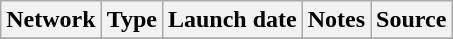<table class="wikitable sortable">
<tr>
<th>Network</th>
<th>Type</th>
<th>Launch date</th>
<th>Notes</th>
<th>Source</th>
</tr>
<tr>
</tr>
</table>
